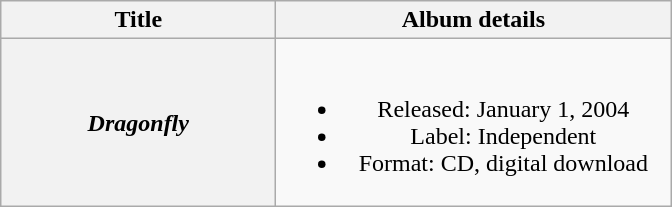<table class="wikitable plainrowheaders" style="text-align:center;">
<tr>
<th scope="col" style="width:11em;">Title</th>
<th scope="col" style="width:16em;">Album details</th>
</tr>
<tr>
<th scope="row"><em>Dragonfly</em></th>
<td><br><ul><li>Released: January 1, 2004</li><li>Label: Independent</li><li>Format: CD, digital download</li></ul></td>
</tr>
</table>
